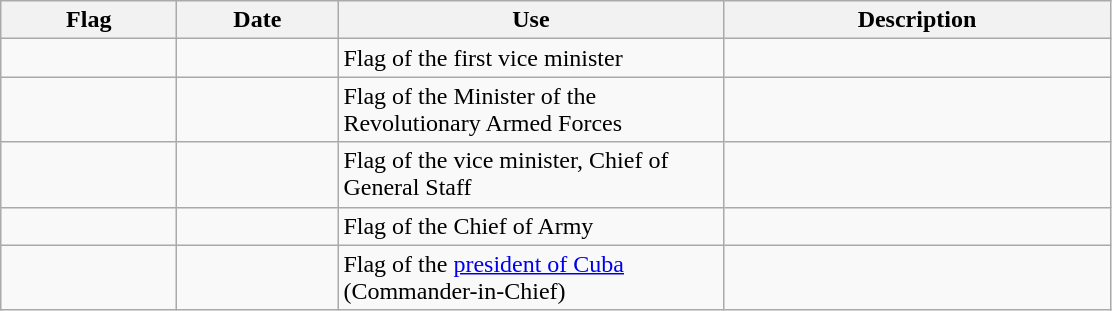<table class="wikitable">
<tr>
<th style="width:110px;">Flag</th>
<th style="width:100px;">Date</th>
<th style="width:250px;">Use</th>
<th style="width:250px;">Description</th>
</tr>
<tr>
<td></td>
<td></td>
<td>Flag of the first vice minister</td>
<td></td>
</tr>
<tr>
<td></td>
<td></td>
<td>Flag of the Minister of the Revolutionary Armed Forces</td>
<td></td>
</tr>
<tr>
<td></td>
<td></td>
<td>Flag of the vice minister, Chief of General Staff</td>
<td></td>
</tr>
<tr>
<td></td>
<td></td>
<td>Flag of the Chief of Army</td>
<td></td>
</tr>
<tr>
<td></td>
<td></td>
<td>Flag of the <a href='#'>president of Cuba</a> (Commander-in-Chief)</td>
<td></td>
</tr>
</table>
